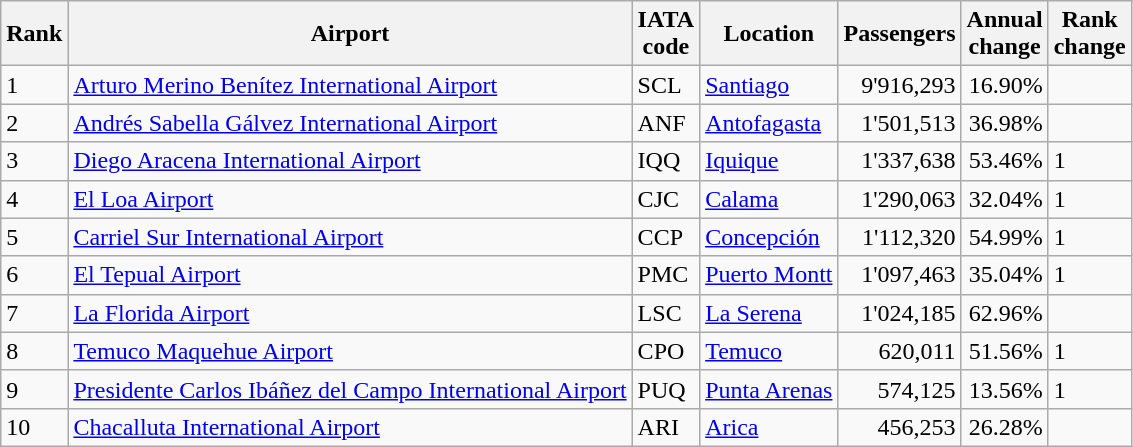<table class="wikitable sortable">
<tr>
<th>Rank</th>
<th>Airport</th>
<th>IATA<br>code</th>
<th>Location</th>
<th>Passengers</th>
<th data-sort-type="number">Annual<br>change</th>
<th>Rank<br>change</th>
</tr>
<tr>
<td>1</td>
<td><a href='#'>Arturo Merino Benítez International Airport</a></td>
<td>SCL</td>
<td><a href='#'>Santiago</a></td>
<td align="right">9'916,293</td>
<td align="right">16.90% </td>
<td></td>
</tr>
<tr>
<td>2</td>
<td><a href='#'>Andrés Sabella Gálvez International Airport</a></td>
<td>ANF</td>
<td><a href='#'>Antofagasta</a></td>
<td align="right">1'501,513</td>
<td align="right">36.98% </td>
<td></td>
</tr>
<tr>
<td>3</td>
<td><a href='#'>Diego Aracena International Airport</a></td>
<td>IQQ</td>
<td><a href='#'>Iquique</a></td>
<td align="right">1'337,638</td>
<td align="right">53.46% </td>
<td>1</td>
</tr>
<tr>
<td>4</td>
<td><a href='#'>El Loa Airport</a></td>
<td>CJC</td>
<td><a href='#'>Calama</a></td>
<td align="right">1'290,063</td>
<td align="right">32.04% </td>
<td>1</td>
</tr>
<tr>
<td>5</td>
<td><a href='#'>Carriel Sur International Airport</a></td>
<td>CCP</td>
<td><a href='#'>Concepción</a></td>
<td align="right">1'112,320</td>
<td align="right">54.99% </td>
<td>1</td>
</tr>
<tr>
<td>6</td>
<td><a href='#'>El Tepual Airport</a></td>
<td>PMC</td>
<td><a href='#'>Puerto Montt</a></td>
<td align="right">1'097,463</td>
<td align="right">35.04% </td>
<td>1</td>
</tr>
<tr>
<td>7</td>
<td><a href='#'>La Florida Airport</a></td>
<td>LSC</td>
<td><a href='#'>La Serena</a></td>
<td align="right">1'024,185</td>
<td align="right">62.96% </td>
<td></td>
</tr>
<tr>
<td>8</td>
<td><a href='#'>Temuco Maquehue Airport</a></td>
<td>CPO</td>
<td><a href='#'>Temuco</a></td>
<td align="right">620,011</td>
<td align="right">51.56% </td>
<td>1</td>
</tr>
<tr>
<td>9</td>
<td><a href='#'>Presidente Carlos Ibáñez del Campo International Airport</a></td>
<td>PUQ</td>
<td><a href='#'>Punta Arenas</a></td>
<td align="right">574,125</td>
<td align="right">13.56% </td>
<td>1</td>
</tr>
<tr>
<td>10</td>
<td><a href='#'>Chacalluta International Airport</a></td>
<td>ARI</td>
<td><a href='#'>Arica</a></td>
<td align="right">456,253</td>
<td align="right">26.28% </td>
<td></td>
</tr>
</table>
